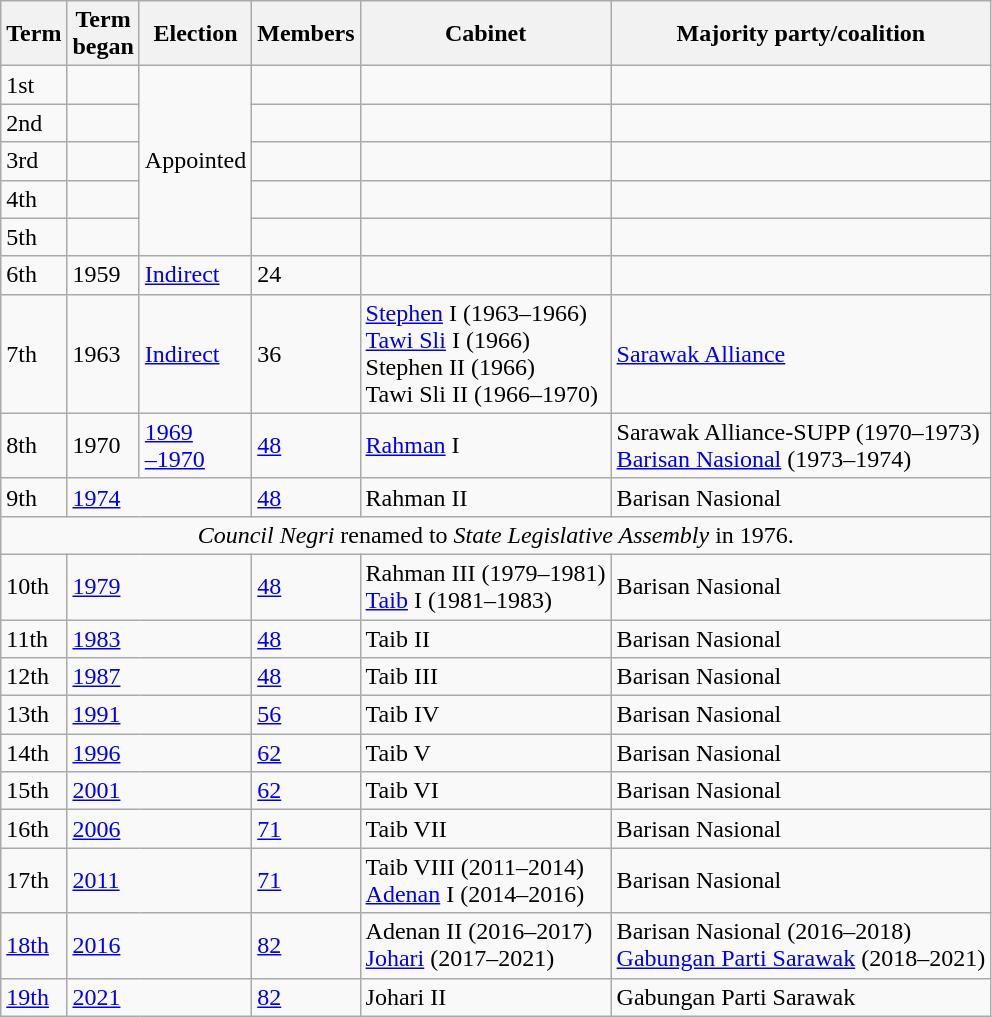<table class="wikitable">
<tr>
<th>Term</th>
<th>Term<br>began</th>
<th>Election</th>
<th>Members</th>
<th>Cabinet</th>
<th>Majority party/coalition</th>
</tr>
<tr>
<td>1st</td>
<td></td>
<td rowspan="5">Appointed</td>
<td></td>
<td></td>
<td></td>
</tr>
<tr>
<td>2nd</td>
<td></td>
<td></td>
<td></td>
<td></td>
</tr>
<tr>
<td>3rd</td>
<td></td>
<td></td>
<td></td>
<td></td>
</tr>
<tr>
<td>4th</td>
<td></td>
<td></td>
<td></td>
<td></td>
</tr>
<tr>
<td>5th</td>
<td></td>
<td></td>
<td></td>
<td></td>
</tr>
<tr>
<td>6th</td>
<td>1959</td>
<td><a href='#'>Indirect</a></td>
<td>24</td>
<td></td>
<td></td>
</tr>
<tr>
<td>7th</td>
<td>1963</td>
<td><a href='#'>Indirect</a></td>
<td>36</td>
<td><a href='#'>Stephen</a> I (1963–1966)<br><a href='#'>Tawi Sli</a> I (1966)<br>Stephen II (1966)<br>Tawi Sli II (1966–1970)</td>
<td><a href='#'>Sarawak Alliance</a></td>
</tr>
<tr>
<td>8th</td>
<td>1970</td>
<td><a href='#'>1969<br>–1970</a></td>
<td><a href='#'>48</a></td>
<td><a href='#'>Rahman</a> I</td>
<td>Sarawak Alliance-SUPP (1970–1973)<br><a href='#'>Barisan Nasional</a> (1973–1974)</td>
</tr>
<tr>
<td>9th</td>
<td colspan="2"><a href='#'>1974</a></td>
<td><a href='#'>48</a></td>
<td>Rahman II</td>
<td>Barisan Nasional</td>
</tr>
<tr>
<td colspan="6" style="text-align:center;"><em>Council Negri</em> renamed to <em>State Legislative Assembly</em> in 1976.</td>
</tr>
<tr>
<td>10th</td>
<td colspan="2"><a href='#'>1979</a></td>
<td><a href='#'>48</a></td>
<td>Rahman III (1979–1981)<br><a href='#'>Taib</a> I (1981–1983)</td>
<td>Barisan Nasional</td>
</tr>
<tr>
<td>11th</td>
<td colspan="2"><a href='#'>1983</a></td>
<td><a href='#'>48</a></td>
<td>Taib II</td>
<td>Barisan Nasional</td>
</tr>
<tr>
<td>12th</td>
<td colspan="2"><a href='#'>1987</a></td>
<td><a href='#'>48</a></td>
<td>Taib III</td>
<td>Barisan Nasional</td>
</tr>
<tr>
<td>13th</td>
<td colspan="2"><a href='#'>1991</a></td>
<td><a href='#'>56</a></td>
<td>Taib IV</td>
<td>Barisan Nasional</td>
</tr>
<tr>
<td>14th</td>
<td colspan="2"><a href='#'>1996</a></td>
<td><a href='#'>62</a></td>
<td>Taib V</td>
<td>Barisan Nasional</td>
</tr>
<tr>
<td>15th</td>
<td colspan="2"><a href='#'>2001</a></td>
<td><a href='#'>62</a></td>
<td>Taib VI</td>
<td>Barisan Nasional</td>
</tr>
<tr>
<td>16th</td>
<td colspan="2"><a href='#'>2006</a></td>
<td><a href='#'>71</a></td>
<td>Taib VII</td>
<td>Barisan Nasional</td>
</tr>
<tr>
<td>17th</td>
<td colspan="2"><a href='#'>2011</a></td>
<td><a href='#'>71</a></td>
<td>Taib VIII (2011–2014)<br><a href='#'>Adenan</a> I (2014–2016)</td>
<td>Barisan Nasional</td>
</tr>
<tr>
<td><a href='#'>18th</a></td>
<td colspan="2"><a href='#'>2016</a></td>
<td><a href='#'>82</a></td>
<td>Adenan II (2016–2017)<br><a href='#'>Johari</a> (2017–2021)</td>
<td>Barisan Nasional (2016–2018)<br><a href='#'>Gabungan Parti Sarawak</a> (2018–2021)</td>
</tr>
<tr>
<td><a href='#'>19th</a></td>
<td colspan="2"><a href='#'>2021</a></td>
<td><a href='#'>82</a></td>
<td>Johari II</td>
<td>Gabungan Parti Sarawak</td>
</tr>
</table>
